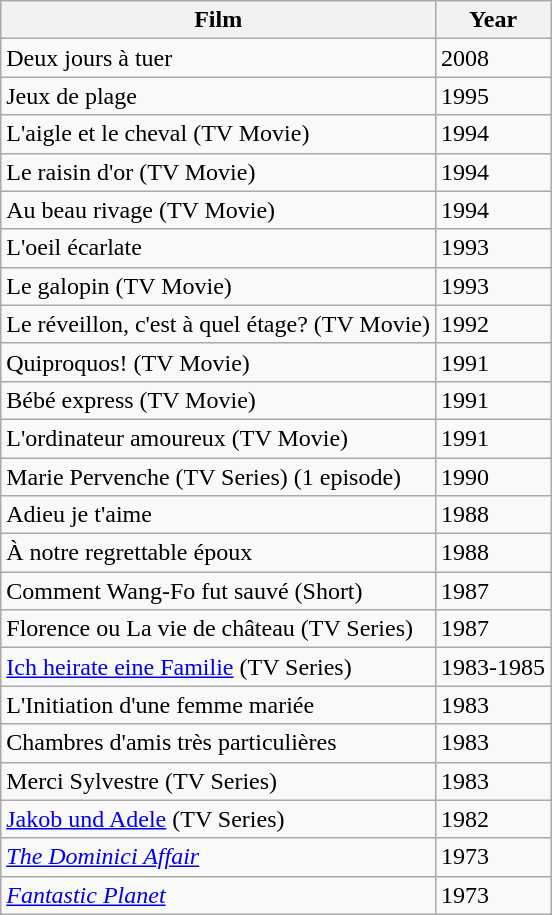<table class="wikitable">
<tr>
<th>Film</th>
<th>Year</th>
</tr>
<tr>
<td>Deux jours à tuer</td>
<td>2008</td>
</tr>
<tr>
<td>Jeux de plage</td>
<td>1995</td>
</tr>
<tr>
<td>L'aigle et le cheval (TV Movie)</td>
<td>1994</td>
</tr>
<tr>
<td>Le raisin d'or (TV Movie)</td>
<td>1994</td>
</tr>
<tr>
<td>Au beau rivage (TV Movie)</td>
<td>1994</td>
</tr>
<tr>
<td>L'oeil écarlate</td>
<td>1993</td>
</tr>
<tr>
<td>Le galopin (TV Movie)</td>
<td>1993</td>
</tr>
<tr>
<td>Le réveillon, c'est à quel étage? (TV Movie)</td>
<td>1992</td>
</tr>
<tr>
<td>Quiproquos! (TV Movie)</td>
<td>1991</td>
</tr>
<tr>
<td>Bébé express (TV Movie)</td>
<td>1991</td>
</tr>
<tr>
<td>L'ordinateur amoureux (TV Movie)</td>
<td>1991</td>
</tr>
<tr>
<td>Marie Pervenche (TV Series) (1 episode)</td>
<td>1990</td>
</tr>
<tr>
<td>Adieu je t'aime</td>
<td>1988</td>
</tr>
<tr>
<td>À notre regrettable époux</td>
<td>1988</td>
</tr>
<tr>
<td>Comment Wang-Fo fut sauvé (Short)</td>
<td>1987</td>
</tr>
<tr>
<td>Florence ou La vie de château (TV Series)</td>
<td>1987</td>
</tr>
<tr>
<td><a href='#'>Ich heirate eine Familie</a> (TV Series)</td>
<td>1983-1985</td>
</tr>
<tr>
<td>L'Initiation d'une femme mariée</td>
<td>1983</td>
</tr>
<tr>
<td>Chambres d'amis très particulières</td>
<td>1983</td>
</tr>
<tr>
<td>Merci Sylvestre (TV Series)</td>
<td>1983</td>
</tr>
<tr>
<td><a href='#'>Jakob und Adele</a> (TV Series)</td>
<td>1982</td>
</tr>
<tr>
<td><em><a href='#'>The Dominici Affair</a></em></td>
<td>1973</td>
</tr>
<tr>
<td><em><a href='#'>Fantastic Planet</a></em></td>
<td>1973</td>
</tr>
</table>
